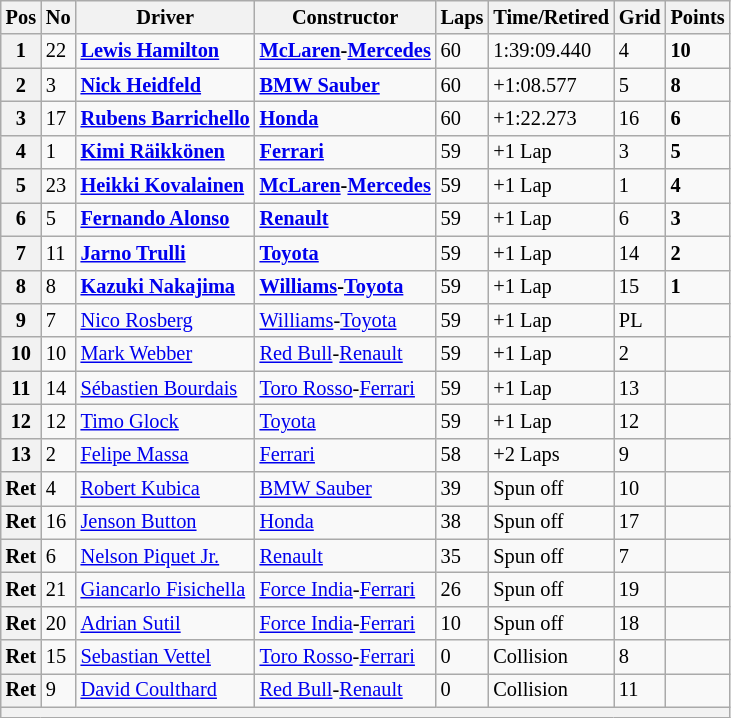<table class="wikitable" style="font-size:85%">
<tr>
<th>Pos</th>
<th>No</th>
<th>Driver</th>
<th>Constructor</th>
<th>Laps</th>
<th>Time/Retired</th>
<th>Grid</th>
<th>Points</th>
</tr>
<tr>
<th>1</th>
<td>22</td>
<td><strong> <a href='#'>Lewis Hamilton</a></strong></td>
<td><strong><a href='#'>McLaren</a>-<a href='#'>Mercedes</a></strong></td>
<td>60</td>
<td>1:39:09.440</td>
<td>4</td>
<td><strong>10</strong></td>
</tr>
<tr>
<th>2</th>
<td>3</td>
<td><strong> <a href='#'>Nick Heidfeld</a></strong></td>
<td><strong><a href='#'>BMW Sauber</a></strong></td>
<td>60</td>
<td>+1:08.577</td>
<td>5</td>
<td><strong>8</strong></td>
</tr>
<tr>
<th>3</th>
<td>17</td>
<td><strong> <a href='#'>Rubens Barrichello</a></strong></td>
<td><strong><a href='#'>Honda</a></strong></td>
<td>60</td>
<td>+1:22.273</td>
<td>16</td>
<td><strong>6</strong></td>
</tr>
<tr>
<th>4</th>
<td>1</td>
<td><strong> <a href='#'>Kimi Räikkönen</a></strong></td>
<td><strong><a href='#'>Ferrari</a></strong></td>
<td>59</td>
<td>+1 Lap</td>
<td>3</td>
<td><strong>5</strong></td>
</tr>
<tr>
<th>5</th>
<td>23</td>
<td><strong> <a href='#'>Heikki Kovalainen</a></strong></td>
<td><strong><a href='#'>McLaren</a>-<a href='#'>Mercedes</a></strong></td>
<td>59</td>
<td>+1 Lap</td>
<td>1</td>
<td><strong>4</strong></td>
</tr>
<tr>
<th>6</th>
<td>5</td>
<td><strong> <a href='#'>Fernando Alonso</a></strong></td>
<td><strong><a href='#'>Renault</a></strong></td>
<td>59</td>
<td>+1 Lap</td>
<td>6</td>
<td><strong>3</strong></td>
</tr>
<tr>
<th>7</th>
<td>11</td>
<td><strong> <a href='#'>Jarno Trulli</a></strong></td>
<td><strong><a href='#'>Toyota</a></strong></td>
<td>59</td>
<td>+1 Lap</td>
<td>14</td>
<td><strong>2</strong></td>
</tr>
<tr>
<th>8</th>
<td>8</td>
<td><strong> <a href='#'>Kazuki Nakajima</a></strong></td>
<td><strong><a href='#'>Williams</a>-<a href='#'>Toyota</a></strong></td>
<td>59</td>
<td>+1 Lap</td>
<td>15</td>
<td><strong>1</strong></td>
</tr>
<tr>
<th>9</th>
<td>7</td>
<td> <a href='#'>Nico Rosberg</a></td>
<td><a href='#'>Williams</a>-<a href='#'>Toyota</a></td>
<td>59</td>
<td>+1 Lap</td>
<td>PL</td>
<td></td>
</tr>
<tr>
<th>10</th>
<td>10</td>
<td> <a href='#'>Mark Webber</a></td>
<td><a href='#'>Red Bull</a>-<a href='#'>Renault</a></td>
<td>59</td>
<td>+1 Lap</td>
<td>2</td>
<td></td>
</tr>
<tr>
<th>11</th>
<td>14</td>
<td> <a href='#'>Sébastien Bourdais</a></td>
<td><a href='#'>Toro Rosso</a>-<a href='#'>Ferrari</a></td>
<td>59</td>
<td>+1 Lap</td>
<td>13</td>
<td></td>
</tr>
<tr>
<th>12</th>
<td>12</td>
<td> <a href='#'>Timo Glock</a></td>
<td><a href='#'>Toyota</a></td>
<td>59</td>
<td>+1 Lap</td>
<td>12</td>
<td></td>
</tr>
<tr>
<th>13</th>
<td>2</td>
<td> <a href='#'>Felipe Massa</a></td>
<td><a href='#'>Ferrari</a></td>
<td>58</td>
<td>+2 Laps</td>
<td>9</td>
<td></td>
</tr>
<tr>
<th>Ret</th>
<td>4</td>
<td> <a href='#'>Robert Kubica</a></td>
<td><a href='#'>BMW Sauber</a></td>
<td>39</td>
<td>Spun off</td>
<td>10</td>
<td></td>
</tr>
<tr>
<th>Ret</th>
<td>16</td>
<td> <a href='#'>Jenson Button</a></td>
<td><a href='#'>Honda</a></td>
<td>38</td>
<td>Spun off</td>
<td>17</td>
<td></td>
</tr>
<tr>
<th>Ret</th>
<td>6</td>
<td> <a href='#'>Nelson Piquet Jr.</a></td>
<td><a href='#'>Renault</a></td>
<td>35</td>
<td>Spun off</td>
<td>7</td>
<td></td>
</tr>
<tr>
<th>Ret</th>
<td>21</td>
<td> <a href='#'>Giancarlo Fisichella</a></td>
<td><a href='#'>Force India</a>-<a href='#'>Ferrari</a></td>
<td>26</td>
<td>Spun off</td>
<td>19</td>
<td></td>
</tr>
<tr>
<th>Ret</th>
<td>20</td>
<td> <a href='#'>Adrian Sutil</a></td>
<td><a href='#'>Force India</a>-<a href='#'>Ferrari</a></td>
<td>10</td>
<td>Spun off</td>
<td>18</td>
<td></td>
</tr>
<tr>
<th>Ret</th>
<td>15</td>
<td> <a href='#'>Sebastian Vettel</a></td>
<td><a href='#'>Toro Rosso</a>-<a href='#'>Ferrari</a></td>
<td>0</td>
<td>Collision</td>
<td>8</td>
<td></td>
</tr>
<tr>
<th>Ret</th>
<td>9</td>
<td> <a href='#'>David Coulthard</a></td>
<td><a href='#'>Red Bull</a>-<a href='#'>Renault</a></td>
<td>0</td>
<td>Collision</td>
<td>11</td>
<td></td>
</tr>
<tr>
<th colspan="8"></th>
</tr>
</table>
